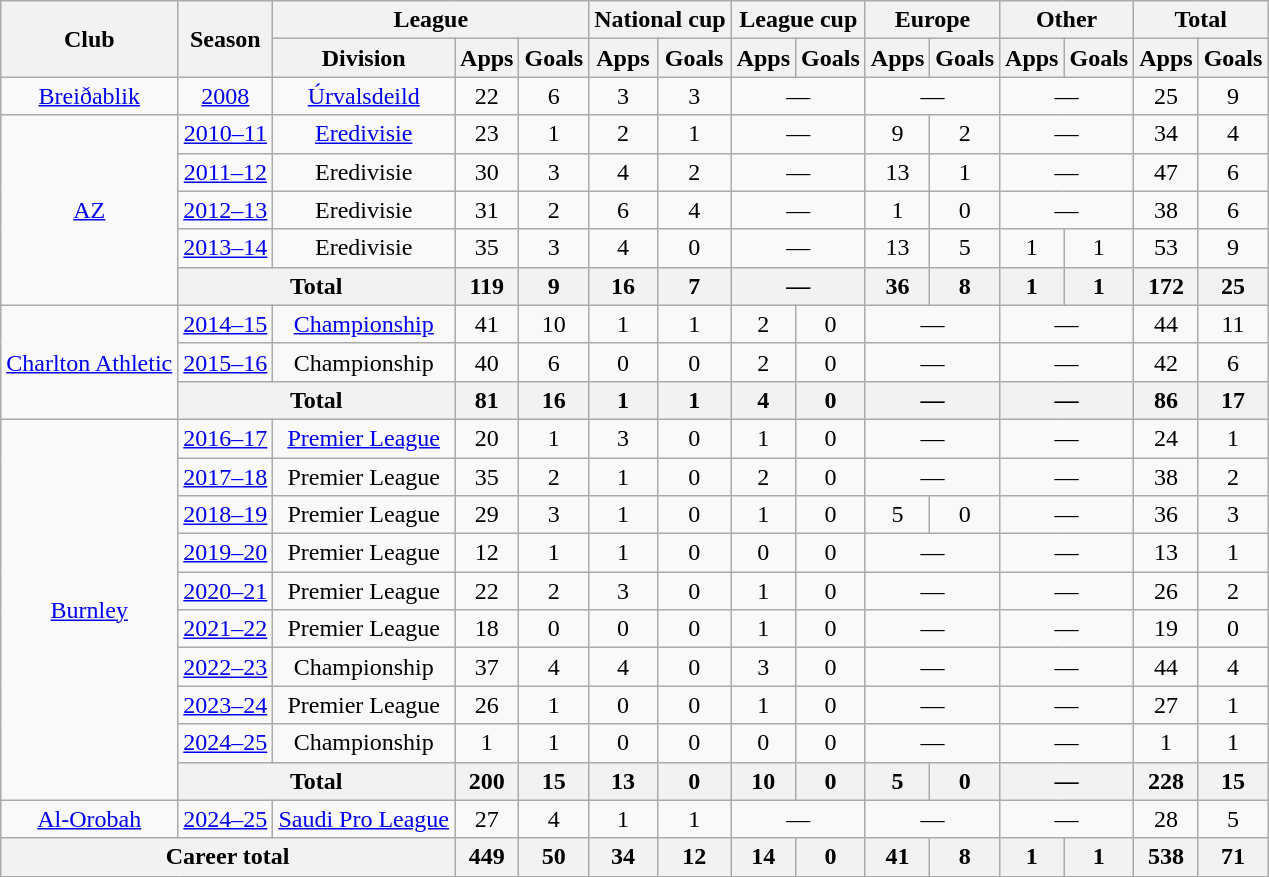<table class="wikitable" style="text-align: center">
<tr>
<th rowspan="2">Club</th>
<th rowspan="2">Season</th>
<th colspan="3">League</th>
<th colspan="2">National cup</th>
<th colspan="2">League cup</th>
<th colspan="2">Europe</th>
<th colspan="2">Other</th>
<th colspan="2">Total</th>
</tr>
<tr>
<th>Division</th>
<th>Apps</th>
<th>Goals</th>
<th>Apps</th>
<th>Goals</th>
<th>Apps</th>
<th>Goals</th>
<th>Apps</th>
<th>Goals</th>
<th>Apps</th>
<th>Goals</th>
<th>Apps</th>
<th>Goals</th>
</tr>
<tr>
<td><a href='#'>Breiðablik</a></td>
<td><a href='#'>2008</a></td>
<td><a href='#'>Úrvalsdeild</a></td>
<td>22</td>
<td>6</td>
<td>3</td>
<td>3</td>
<td colspan="2">—</td>
<td colspan="2">—</td>
<td colspan="2">—</td>
<td>25</td>
<td>9</td>
</tr>
<tr>
<td rowspan="5"><a href='#'>AZ</a></td>
<td><a href='#'>2010–11</a></td>
<td><a href='#'>Eredivisie</a></td>
<td>23</td>
<td>1</td>
<td>2</td>
<td>1</td>
<td colspan="2">—</td>
<td>9</td>
<td>2</td>
<td colspan="2">—</td>
<td>34</td>
<td>4</td>
</tr>
<tr>
<td><a href='#'>2011–12</a></td>
<td>Eredivisie</td>
<td>30</td>
<td>3</td>
<td>4</td>
<td>2</td>
<td colspan="2">—</td>
<td>13</td>
<td>1</td>
<td colspan="2">—</td>
<td>47</td>
<td>6</td>
</tr>
<tr>
<td><a href='#'>2012–13</a></td>
<td>Eredivisie</td>
<td>31</td>
<td>2</td>
<td>6</td>
<td>4</td>
<td colspan="2">—</td>
<td>1</td>
<td>0</td>
<td colspan="2">—</td>
<td>38</td>
<td>6</td>
</tr>
<tr>
<td><a href='#'>2013–14</a></td>
<td>Eredivisie</td>
<td>35</td>
<td>3</td>
<td>4</td>
<td>0</td>
<td colspan="2">—</td>
<td>13</td>
<td>5</td>
<td>1</td>
<td>1</td>
<td>53</td>
<td>9</td>
</tr>
<tr>
<th colspan="2">Total</th>
<th>119</th>
<th>9</th>
<th>16</th>
<th>7</th>
<th colspan="2">—</th>
<th>36</th>
<th>8</th>
<th>1</th>
<th>1</th>
<th>172</th>
<th>25</th>
</tr>
<tr>
<td rowspan="3"><a href='#'>Charlton Athletic</a></td>
<td><a href='#'>2014–15</a></td>
<td><a href='#'>Championship</a></td>
<td>41</td>
<td>10</td>
<td>1</td>
<td>1</td>
<td>2</td>
<td>0</td>
<td colspan="2">—</td>
<td colspan="2">—</td>
<td>44</td>
<td>11</td>
</tr>
<tr>
<td><a href='#'>2015–16</a></td>
<td>Championship</td>
<td>40</td>
<td>6</td>
<td>0</td>
<td>0</td>
<td>2</td>
<td>0</td>
<td colspan="2">—</td>
<td colspan="2">—</td>
<td>42</td>
<td>6</td>
</tr>
<tr>
<th colspan="2">Total</th>
<th>81</th>
<th>16</th>
<th>1</th>
<th>1</th>
<th>4</th>
<th>0</th>
<th colspan="2">—</th>
<th colspan="2">—</th>
<th>86</th>
<th>17</th>
</tr>
<tr>
<td rowspan="10"><a href='#'>Burnley</a></td>
<td><a href='#'>2016–17</a></td>
<td><a href='#'>Premier League</a></td>
<td>20</td>
<td>1</td>
<td>3</td>
<td>0</td>
<td>1</td>
<td>0</td>
<td colspan="2">—</td>
<td colspan="2">—</td>
<td>24</td>
<td>1</td>
</tr>
<tr>
<td><a href='#'>2017–18</a></td>
<td>Premier League</td>
<td>35</td>
<td>2</td>
<td>1</td>
<td>0</td>
<td>2</td>
<td>0</td>
<td colspan="2">—</td>
<td colspan="2">—</td>
<td>38</td>
<td>2</td>
</tr>
<tr>
<td><a href='#'>2018–19</a></td>
<td>Premier League</td>
<td>29</td>
<td>3</td>
<td>1</td>
<td>0</td>
<td>1</td>
<td>0</td>
<td>5</td>
<td>0</td>
<td colspan="2">—</td>
<td>36</td>
<td>3</td>
</tr>
<tr>
<td><a href='#'>2019–20</a></td>
<td>Premier League</td>
<td>12</td>
<td>1</td>
<td>1</td>
<td>0</td>
<td>0</td>
<td>0</td>
<td colspan="2">—</td>
<td colspan="2">—</td>
<td>13</td>
<td>1</td>
</tr>
<tr>
<td><a href='#'>2020–21</a></td>
<td>Premier League</td>
<td>22</td>
<td>2</td>
<td>3</td>
<td>0</td>
<td>1</td>
<td>0</td>
<td colspan="2">—</td>
<td colspan="2">—</td>
<td>26</td>
<td>2</td>
</tr>
<tr>
<td><a href='#'>2021–22</a></td>
<td>Premier League</td>
<td>18</td>
<td>0</td>
<td>0</td>
<td>0</td>
<td>1</td>
<td>0</td>
<td colspan="2">—</td>
<td colspan="2">—</td>
<td>19</td>
<td>0</td>
</tr>
<tr>
<td><a href='#'>2022–23</a></td>
<td>Championship</td>
<td>37</td>
<td>4</td>
<td>4</td>
<td>0</td>
<td>3</td>
<td>0</td>
<td colspan="2">—</td>
<td colspan="2">—</td>
<td>44</td>
<td>4</td>
</tr>
<tr>
<td><a href='#'>2023–24</a></td>
<td>Premier League</td>
<td>26</td>
<td>1</td>
<td>0</td>
<td>0</td>
<td>1</td>
<td>0</td>
<td colspan="2">—</td>
<td colspan="2">—</td>
<td>27</td>
<td>1</td>
</tr>
<tr>
<td><a href='#'>2024–25</a></td>
<td>Championship</td>
<td>1</td>
<td>1</td>
<td>0</td>
<td>0</td>
<td>0</td>
<td>0</td>
<td colspan="2">—</td>
<td colspan="2">—</td>
<td>1</td>
<td>1</td>
</tr>
<tr>
<th colspan="2">Total</th>
<th>200</th>
<th>15</th>
<th>13</th>
<th>0</th>
<th>10</th>
<th>0</th>
<th>5</th>
<th>0</th>
<th colspan="2">—</th>
<th>228</th>
<th>15</th>
</tr>
<tr>
<td><a href='#'>Al-Orobah</a></td>
<td><a href='#'>2024–25</a></td>
<td><a href='#'>Saudi Pro League</a></td>
<td>27</td>
<td>4</td>
<td>1</td>
<td>1</td>
<td colspan="2">—</td>
<td colspan="2">—</td>
<td colspan="2">—</td>
<td>28</td>
<td>5</td>
</tr>
<tr>
<th colspan="3">Career total</th>
<th>449</th>
<th>50</th>
<th>34</th>
<th>12</th>
<th>14</th>
<th>0</th>
<th>41</th>
<th>8</th>
<th>1</th>
<th>1</th>
<th>538</th>
<th>71</th>
</tr>
</table>
